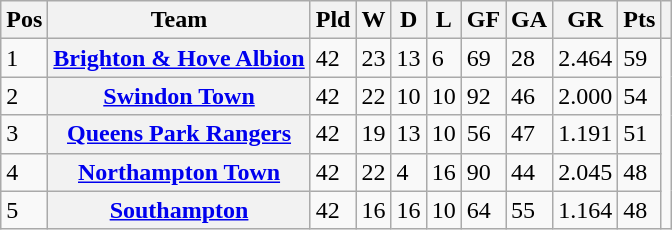<table class="wikitable sortable">
<tr>
<th><abbr>Pos</abbr></th>
<th align="left">Team</th>
<th><abbr>Pld</abbr></th>
<th><abbr>W</abbr></th>
<th><abbr>D</abbr></th>
<th><abbr>L</abbr></th>
<th><abbr>GF</abbr></th>
<th><abbr>GA</abbr></th>
<th><abbr>GR</abbr></th>
<th><abbr>Pts</abbr></th>
<th></th>
</tr>
<tr>
<td>1</td>
<th align="left"><a href='#'>Brighton & Hove Albion</a></th>
<td>42</td>
<td>23</td>
<td>13</td>
<td>6</td>
<td>69</td>
<td>28</td>
<td>2.464</td>
<td>59</td>
<td rowspan="5"></td>
</tr>
<tr>
<td>2</td>
<th align="left"><a href='#'>Swindon Town</a></th>
<td>42</td>
<td>22</td>
<td>10</td>
<td>10</td>
<td>92</td>
<td>46</td>
<td>2.000</td>
<td>54</td>
</tr>
<tr>
<td>3</td>
<th align="left"><a href='#'>Queens Park Rangers</a></th>
<td>42</td>
<td>19</td>
<td>13</td>
<td>10</td>
<td>56</td>
<td>47</td>
<td>1.191</td>
<td>51</td>
</tr>
<tr>
<td>4</td>
<th align="left"><a href='#'>Northampton Town</a></th>
<td>42</td>
<td>22</td>
<td>4</td>
<td>16</td>
<td>90</td>
<td>44</td>
<td>2.045</td>
<td>48</td>
</tr>
<tr>
<td>5</td>
<th align="left"><a href='#'>Southampton</a></th>
<td>42</td>
<td>16</td>
<td>16</td>
<td>10</td>
<td>64</td>
<td>55</td>
<td>1.164</td>
<td>48</td>
</tr>
</table>
